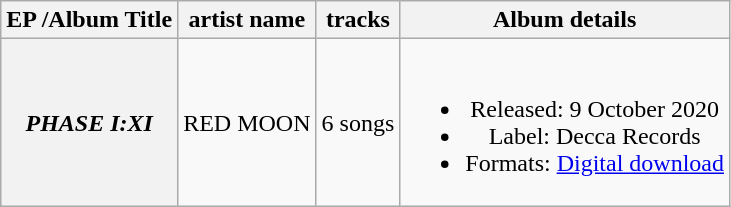<table class="wikitable plainrowheaders" style="text-align:center;">
<tr>
<th scope="col">EP /Album Title</th>
<th>artist name</th>
<th>tracks</th>
<th scope="col">Album details</th>
</tr>
<tr>
<th scope="row"><em>PHASE I:XI</em></th>
<td>RED MOON</td>
<td>6 songs</td>
<td><br><ul><li>Released: 9 October 2020</li><li>Label: Decca Records</li><li>Formats: <a href='#'>Digital download</a></li></ul></td>
</tr>
</table>
